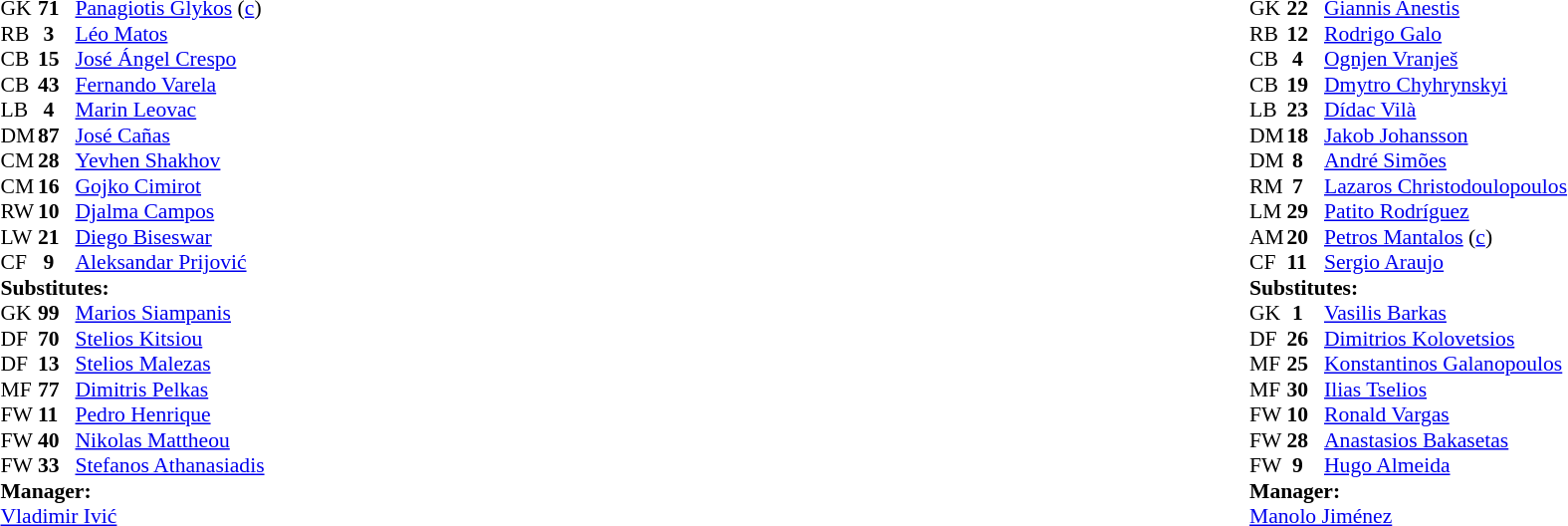<table width="100%">
<tr>
<td valign="top" width="50%"><br><table style="font-size: 90%" cellspacing="0" cellpadding="0">
<tr>
<th width="25"></th>
<th width="25"></th>
</tr>
<tr>
<td>GK</td>
<td><strong>71</strong></td>
<td> <a href='#'>Panagiotis Glykos</a> (<a href='#'>c</a>)</td>
<td></td>
</tr>
<tr>
<td>RB</td>
<td><strong> 3</strong></td>
<td> <a href='#'>Léo Matos</a></td>
<td></td>
</tr>
<tr>
<td>CB</td>
<td><strong>15</strong></td>
<td> <a href='#'>José Ángel Crespo</a></td>
<td></td>
</tr>
<tr>
<td>CB</td>
<td><strong>43</strong></td>
<td> <a href='#'>Fernando Varela</a></td>
</tr>
<tr>
<td>LB</td>
<td><strong> 4</strong></td>
<td> <a href='#'>Marin Leovac</a></td>
</tr>
<tr>
<td>DM</td>
<td><strong>87</strong></td>
<td> <a href='#'>José Cañas</a></td>
</tr>
<tr>
<td>CM</td>
<td><strong>28</strong></td>
<td> <a href='#'>Yevhen Shakhov</a></td>
</tr>
<tr>
<td>CM</td>
<td><strong>16</strong></td>
<td> <a href='#'>Gojko Cimirot</a></td>
<td></td>
<td></td>
</tr>
<tr>
<td>RW</td>
<td><strong>10</strong></td>
<td> <a href='#'>Djalma Campos</a></td>
<td></td>
<td></td>
</tr>
<tr>
<td>LW</td>
<td><strong>21</strong></td>
<td> <a href='#'>Diego Biseswar</a></td>
<td></td>
<td></td>
</tr>
<tr>
<td>CF</td>
<td><strong> 9</strong></td>
<td> <a href='#'>Aleksandar Prijović</a></td>
</tr>
<tr>
<td colspan=4><strong>Substitutes:</strong></td>
</tr>
<tr>
<td>GK</td>
<td><strong>99</strong></td>
<td> <a href='#'>Marios Siampanis</a></td>
</tr>
<tr>
<td>DF</td>
<td><strong>70</strong></td>
<td> <a href='#'>Stelios Kitsiou</a></td>
<td></td>
<td></td>
</tr>
<tr>
<td>DF</td>
<td><strong>13</strong></td>
<td> <a href='#'>Stelios Malezas</a></td>
<td></td>
<td></td>
</tr>
<tr>
<td>MF</td>
<td><strong>77</strong></td>
<td> <a href='#'>Dimitris Pelkas</a></td>
</tr>
<tr>
<td>FW</td>
<td><strong>11</strong></td>
<td> <a href='#'>Pedro Henrique</a></td>
<td></td>
<td></td>
</tr>
<tr>
<td>FW</td>
<td><strong>40</strong></td>
<td> <a href='#'>Nikolas Mattheou</a></td>
</tr>
<tr>
<td>FW</td>
<td><strong>33</strong></td>
<td> <a href='#'>Stefanos Athanasiadis</a></td>
</tr>
<tr>
<td colspan=4><strong>Manager:</strong></td>
</tr>
<tr>
<td colspan="4"> <a href='#'>Vladimir Ivić</a></td>
</tr>
</table>
</td>
<td valign="top" width="50%"><br><table style="font-size: 90%" cellspacing="0" cellpadding="0" align="center">
<tr>
<th width="25"></th>
<th width="25"></th>
</tr>
<tr>
<td>GK</td>
<td><strong>22</strong></td>
<td> <a href='#'>Giannis Anestis</a></td>
</tr>
<tr>
<td>RB</td>
<td><strong>12</strong></td>
<td> <a href='#'>Rodrigo Galo</a></td>
</tr>
<tr>
<td>CB</td>
<td><strong> 4</strong></td>
<td> <a href='#'>Ognjen Vranješ</a></td>
</tr>
<tr>
<td>CB</td>
<td><strong>19</strong></td>
<td> <a href='#'>Dmytro Chyhrynskyi</a></td>
</tr>
<tr>
<td>LB</td>
<td><strong>23</strong></td>
<td> <a href='#'>Dídac Vilà</a></td>
</tr>
<tr>
<td>DM</td>
<td><strong>18</strong></td>
<td> <a href='#'>Jakob Johansson</a></td>
</tr>
<tr>
<td>DM</td>
<td><strong> 8</strong></td>
<td> <a href='#'>André Simões</a></td>
<td></td>
<td> </td>
</tr>
<tr>
<td>RM</td>
<td><strong> 7</strong></td>
<td> <a href='#'>Lazaros Christodoulopoulos</a></td>
<td></td>
<td> </td>
</tr>
<tr>
<td>LM</td>
<td><strong>29</strong></td>
<td> <a href='#'>Patito Rodríguez</a></td>
<td></td>
<td> </td>
</tr>
<tr>
<td>AM</td>
<td><strong>20</strong></td>
<td> <a href='#'>Petros Mantalos</a> (<a href='#'>c</a>)</td>
</tr>
<tr>
<td>CF</td>
<td><strong>11</strong></td>
<td> <a href='#'>Sergio Araujo</a></td>
</tr>
<tr>
<td colspan=4><strong>Substitutes:</strong></td>
</tr>
<tr>
<td>GK</td>
<td><strong> 1</strong></td>
<td> <a href='#'>Vasilis Barkas</a></td>
</tr>
<tr>
<td>DF</td>
<td><strong>26</strong></td>
<td> <a href='#'>Dimitrios Kolovetsios</a></td>
</tr>
<tr>
<td>MF</td>
<td><strong>25</strong></td>
<td> <a href='#'>Konstantinos Galanopoulos</a></td>
<td></td>
<td> </td>
</tr>
<tr>
<td>MF</td>
<td><strong>30</strong></td>
<td> <a href='#'>Ilias Tselios</a></td>
</tr>
<tr>
<td>FW</td>
<td><strong>10</strong></td>
<td> <a href='#'>Ronald Vargas</a></td>
<td></td>
<td> </td>
</tr>
<tr>
<td>FW</td>
<td><strong>28</strong></td>
<td> <a href='#'>Anastasios Bakasetas</a></td>
</tr>
<tr>
<td>FW</td>
<td><strong> 9</strong></td>
<td> <a href='#'>Hugo Almeida</a></td>
<td></td>
<td> </td>
</tr>
<tr>
<td colspan=4><strong>Manager:</strong></td>
</tr>
<tr>
<td colspan="4"> <a href='#'>Manolo Jiménez</a></td>
</tr>
</table>
</td>
</tr>
</table>
